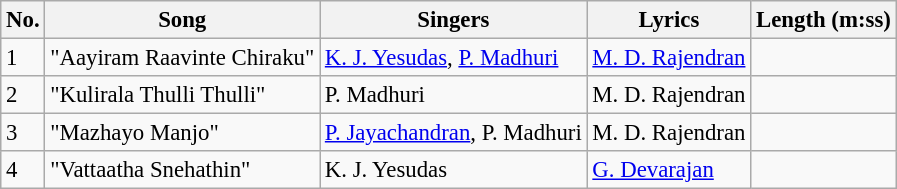<table class="wikitable" style="font-size:95%;">
<tr>
<th>No.</th>
<th>Song</th>
<th>Singers</th>
<th>Lyrics</th>
<th>Length (m:ss)</th>
</tr>
<tr>
<td>1</td>
<td>"Aayiram Raavinte Chiraku"</td>
<td><a href='#'>K. J. Yesudas</a>, <a href='#'>P. Madhuri</a></td>
<td><a href='#'>M. D. Rajendran</a></td>
<td></td>
</tr>
<tr>
<td>2</td>
<td>"Kulirala Thulli Thulli"</td>
<td>P. Madhuri</td>
<td>M. D. Rajendran</td>
<td></td>
</tr>
<tr>
<td>3</td>
<td>"Mazhayo Manjo"</td>
<td><a href='#'>P. Jayachandran</a>, P. Madhuri</td>
<td>M. D. Rajendran</td>
<td></td>
</tr>
<tr>
<td>4</td>
<td>"Vattaatha Snehathin"</td>
<td>K. J. Yesudas</td>
<td><a href='#'>G. Devarajan</a></td>
<td></td>
</tr>
</table>
